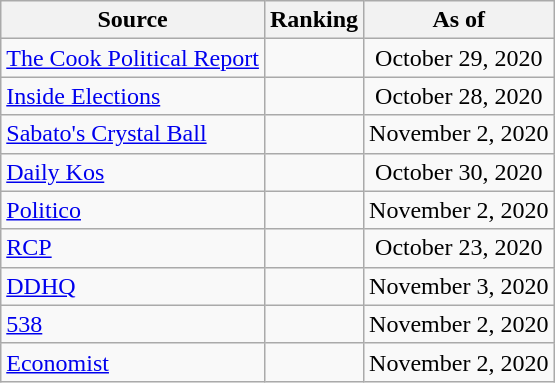<table class="wikitable" style="text-align:center">
<tr>
<th>Source</th>
<th>Ranking</th>
<th>As of</th>
</tr>
<tr>
<td align=left><a href='#'>The Cook Political Report</a></td>
<td></td>
<td>October 29, 2020</td>
</tr>
<tr>
<td align=left><a href='#'>Inside Elections</a></td>
<td></td>
<td>October 28, 2020</td>
</tr>
<tr>
<td align=left><a href='#'>Sabato's Crystal Ball</a></td>
<td></td>
<td>November 2, 2020</td>
</tr>
<tr>
<td align="left"><a href='#'>Daily Kos</a></td>
<td></td>
<td>October 30, 2020</td>
</tr>
<tr>
<td align="left"><a href='#'>Politico</a></td>
<td></td>
<td>November 2, 2020</td>
</tr>
<tr>
<td align="left"><a href='#'>RCP</a></td>
<td></td>
<td>October 23, 2020</td>
</tr>
<tr>
<td align="left"><a href='#'>DDHQ</a></td>
<td></td>
<td>November 3, 2020</td>
</tr>
<tr>
<td align="left"><a href='#'>538</a></td>
<td></td>
<td>November 2, 2020</td>
</tr>
<tr>
<td align="left"><a href='#'>Economist</a></td>
<td></td>
<td>November 2, 2020</td>
</tr>
</table>
